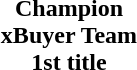<table width="100%" cellspacing="0">
<tr>
<td align="center"></td>
</tr>
<tr>
<td align="center"><strong>Champion<br>xBuyer Team<br>1st title</strong></td>
</tr>
</table>
